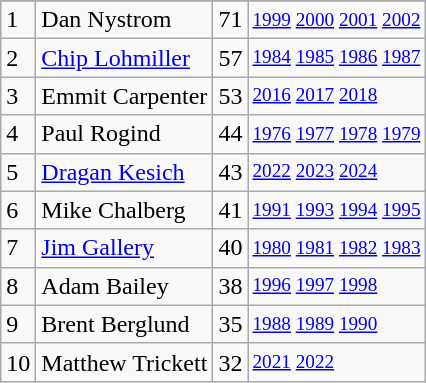<table class="wikitable">
<tr>
</tr>
<tr>
<td>1</td>
<td>Dan Nystrom</td>
<td>71</td>
<td style="font-size:80%;"><a href='#'>1999</a> <a href='#'>2000</a> <a href='#'>2001</a> <a href='#'>2002</a></td>
</tr>
<tr>
<td>2</td>
<td><a href='#'>Chip Lohmiller</a></td>
<td>57</td>
<td style="font-size:80%;"><a href='#'>1984</a> <a href='#'>1985</a> <a href='#'>1986</a> <a href='#'>1987</a></td>
</tr>
<tr>
<td>3</td>
<td>Emmit Carpenter</td>
<td>53</td>
<td style="font-size:80%;"><a href='#'>2016</a> <a href='#'>2017</a> <a href='#'>2018</a></td>
</tr>
<tr>
<td>4</td>
<td>Paul Rogind</td>
<td>44</td>
<td style="font-size:80%;"><a href='#'>1976</a> <a href='#'>1977</a> <a href='#'>1978</a> <a href='#'>1979</a></td>
</tr>
<tr>
<td>5</td>
<td><a href='#'>Dragan Kesich</a></td>
<td>43</td>
<td style="font-size:80%;"><a href='#'>2022</a> <a href='#'>2023</a> <a href='#'>2024</a></td>
</tr>
<tr>
<td>6</td>
<td>Mike Chalberg</td>
<td>41</td>
<td style="font-size:80%;"><a href='#'>1991</a> <a href='#'>1993</a> <a href='#'>1994</a> <a href='#'>1995</a></td>
</tr>
<tr>
<td>7</td>
<td><a href='#'>Jim Gallery</a></td>
<td>40</td>
<td style="font-size:80%;"><a href='#'>1980</a> <a href='#'>1981</a> <a href='#'>1982</a> <a href='#'>1983</a></td>
</tr>
<tr>
<td>8</td>
<td>Adam Bailey</td>
<td>38</td>
<td style="font-size:80%;"><a href='#'>1996</a> <a href='#'>1997</a> <a href='#'>1998</a></td>
</tr>
<tr>
<td>9</td>
<td>Brent Berglund</td>
<td>35</td>
<td style="font-size:80%;"><a href='#'>1988</a> <a href='#'>1989</a> <a href='#'>1990</a></td>
</tr>
<tr>
<td>10</td>
<td>Matthew Trickett</td>
<td>32</td>
<td style="font-size:80%;"><a href='#'>2021</a> <a href='#'>2022</a></td>
</tr>
</table>
